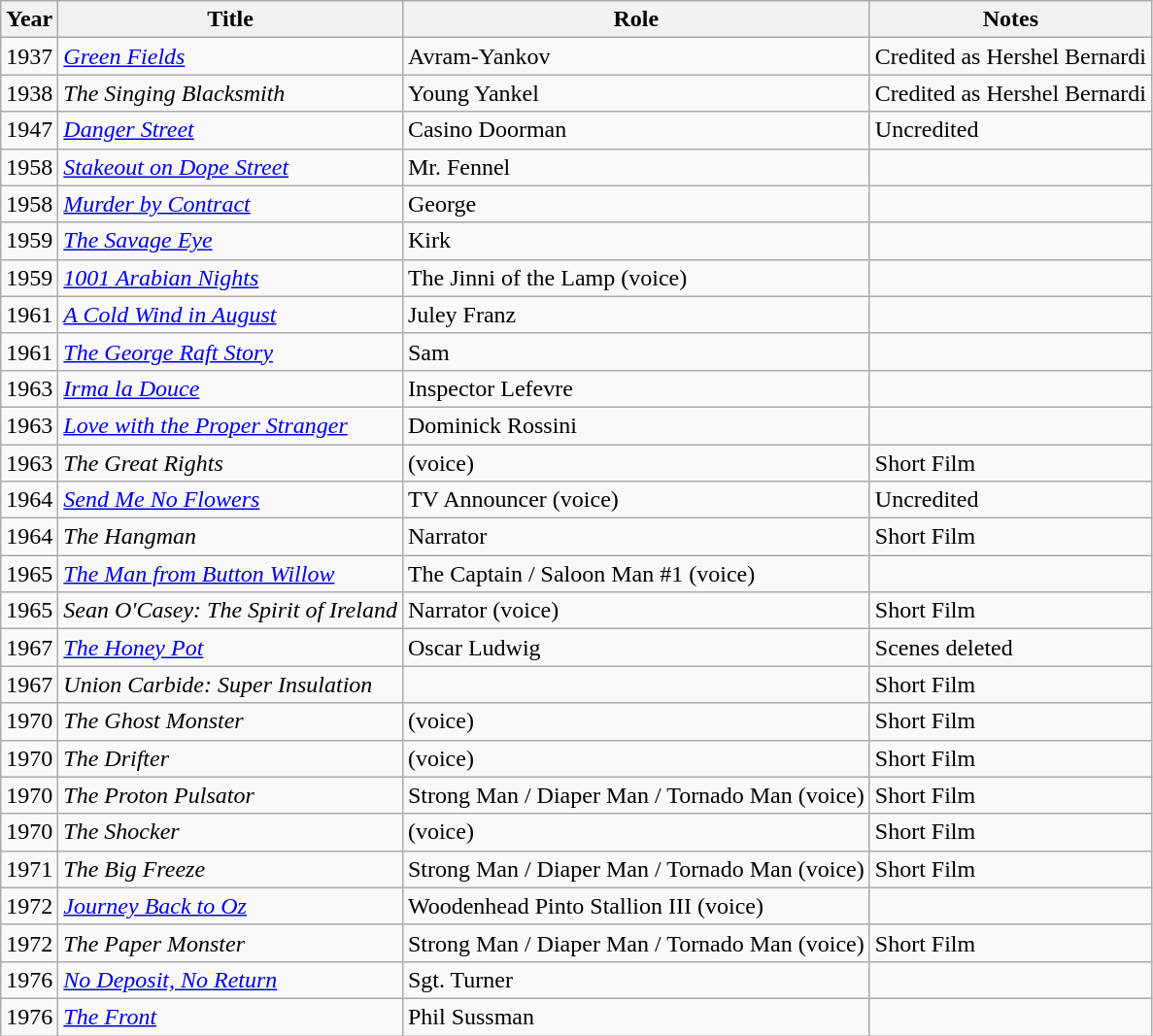<table class="wikitable sortable">
<tr>
<th>Year</th>
<th>Title</th>
<th>Role</th>
<th>Notes</th>
</tr>
<tr>
<td>1937</td>
<td><em><a href='#'>Green Fields</a></em></td>
<td>Avram-Yankov</td>
<td>Credited as Hershel Bernardi</td>
</tr>
<tr>
<td>1938</td>
<td><em>The Singing Blacksmith</em></td>
<td>Young Yankel</td>
<td>Credited as Hershel Bernardi</td>
</tr>
<tr>
<td>1947</td>
<td><em><a href='#'>Danger Street</a></em></td>
<td>Casino Doorman</td>
<td>Uncredited</td>
</tr>
<tr>
<td>1958</td>
<td><em><a href='#'>Stakeout on Dope Street</a></em></td>
<td>Mr. Fennel</td>
<td></td>
</tr>
<tr>
<td>1958</td>
<td><em><a href='#'>Murder by Contract</a></em></td>
<td>George</td>
<td></td>
</tr>
<tr>
<td>1959</td>
<td><em><a href='#'>The Savage Eye</a></em></td>
<td>Kirk</td>
<td></td>
</tr>
<tr>
<td>1959</td>
<td><em><a href='#'>1001 Arabian Nights</a></em></td>
<td>The Jinni of the Lamp (voice)</td>
<td></td>
</tr>
<tr>
<td>1961</td>
<td><em><a href='#'>A Cold Wind in August</a></em></td>
<td>Juley Franz</td>
<td></td>
</tr>
<tr>
<td>1961</td>
<td><em><a href='#'>The George Raft Story</a></em></td>
<td>Sam</td>
<td></td>
</tr>
<tr>
<td>1963</td>
<td><em><a href='#'>Irma la Douce</a></em></td>
<td>Inspector Lefevre</td>
<td></td>
</tr>
<tr>
<td>1963</td>
<td><em><a href='#'>Love with the Proper Stranger</a></em></td>
<td>Dominick Rossini</td>
<td></td>
</tr>
<tr>
<td>1963</td>
<td><em>The Great Rights</em></td>
<td>(voice)</td>
<td>Short Film</td>
</tr>
<tr>
<td>1964</td>
<td><em><a href='#'>Send Me No Flowers</a></em></td>
<td>TV Announcer (voice)</td>
<td>Uncredited</td>
</tr>
<tr>
<td>1964</td>
<td><em>The Hangman</em></td>
<td>Narrator</td>
<td>Short Film</td>
</tr>
<tr>
<td>1965</td>
<td><em><a href='#'>The Man from Button Willow</a></em></td>
<td>The Captain / Saloon Man #1 (voice)</td>
<td></td>
</tr>
<tr>
<td>1965</td>
<td><em>Sean O'Casey: The Spirit of Ireland</em></td>
<td>Narrator (voice)</td>
<td>Short Film</td>
</tr>
<tr>
<td>1967</td>
<td><em><a href='#'>The Honey Pot</a></em></td>
<td>Oscar Ludwig</td>
<td>Scenes deleted</td>
</tr>
<tr>
<td>1967</td>
<td><em>Union Carbide: Super Insulation</em></td>
<td></td>
<td>Short Film</td>
</tr>
<tr>
<td>1970</td>
<td><em>The Ghost Monster</em></td>
<td>(voice)</td>
<td>Short Film</td>
</tr>
<tr>
<td>1970</td>
<td><em>The Drifter</em></td>
<td>(voice)</td>
<td>Short Film</td>
</tr>
<tr>
<td>1970</td>
<td><em>The Proton Pulsator</em></td>
<td>Strong Man / Diaper Man / Tornado Man (voice)</td>
<td>Short Film</td>
</tr>
<tr>
<td>1970</td>
<td><em>The Shocker</em></td>
<td>(voice)</td>
<td>Short Film</td>
</tr>
<tr>
<td>1971</td>
<td><em>The Big Freeze</em></td>
<td>Strong Man / Diaper Man / Tornado Man (voice)</td>
<td>Short Film</td>
</tr>
<tr>
<td>1972</td>
<td><em><a href='#'>Journey Back to Oz</a></em></td>
<td>Woodenhead Pinto Stallion III (voice)</td>
<td></td>
</tr>
<tr>
<td>1972</td>
<td><em>The Paper Monster</em></td>
<td>Strong Man / Diaper Man / Tornado Man (voice)</td>
<td>Short Film</td>
</tr>
<tr>
<td>1976</td>
<td><em><a href='#'>No Deposit, No Return</a></em></td>
<td>Sgt. Turner</td>
<td></td>
</tr>
<tr>
<td>1976</td>
<td><em><a href='#'>The Front</a></em></td>
<td>Phil Sussman</td>
<td></td>
</tr>
</table>
